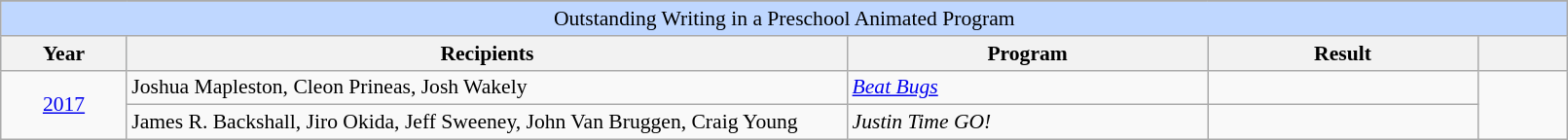<table class="wikitable plainrowheaders" style="font-size: 90%" width=85%>
<tr>
</tr>
<tr ---- bgcolor="#bfd7ff">
<td colspan=6 align=center>Outstanding Writing in a Preschool Animated Program</td>
</tr>
<tr ---- bgcolor="#ebf5ff">
<th scope="col" style="width:7%;">Year</th>
<th scope="col" style="width:40%;">Recipients</th>
<th scope="col" style="width:20%;">Program</th>
<th scope="col" style="width:15%;">Result</th>
<th scope="col" class="unsortable" style="width:5%;"></th>
</tr>
<tr>
<td rowspan="2" style="text-align:center;"><a href='#'>2017</a></td>
<td>Joshua Mapleston, Cleon Prineas, Josh Wakely</td>
<td><em><a href='#'>Beat Bugs</a></em></td>
<td></td>
<td rowspan="2" style="text-align:center;"></td>
</tr>
<tr>
<td>James R. Backshall, Jiro Okida, Jeff Sweeney, John Van Bruggen, Craig Young</td>
<td><em>Justin Time GO!</em></td>
<td></td>
</tr>
</table>
